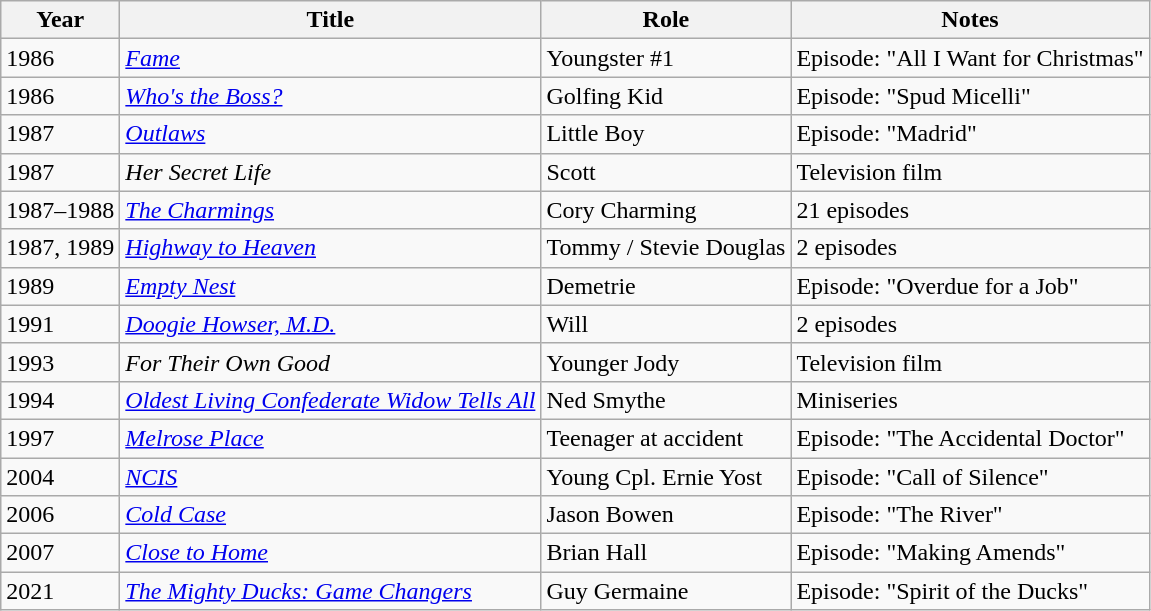<table class="wikitable sortable">
<tr>
<th>Year</th>
<th>Title</th>
<th>Role</th>
<th>Notes</th>
</tr>
<tr>
<td>1986</td>
<td><a href='#'><em>Fame</em></a></td>
<td>Youngster #1</td>
<td>Episode: "All I Want for Christmas"</td>
</tr>
<tr>
<td>1986</td>
<td><em><a href='#'>Who's the Boss?</a></em></td>
<td>Golfing Kid</td>
<td>Episode: "Spud Micelli"</td>
</tr>
<tr>
<td>1987</td>
<td><a href='#'><em>Outlaws</em></a></td>
<td>Little Boy</td>
<td>Episode: "Madrid"</td>
</tr>
<tr>
<td>1987</td>
<td><em>Her Secret Life</em></td>
<td>Scott</td>
<td>Television film</td>
</tr>
<tr>
<td>1987–1988</td>
<td><em><a href='#'>The Charmings</a></em></td>
<td>Cory Charming</td>
<td>21 episodes</td>
</tr>
<tr>
<td>1987, 1989</td>
<td><em><a href='#'>Highway to Heaven</a></em></td>
<td>Tommy / Stevie Douglas</td>
<td>2 episodes</td>
</tr>
<tr>
<td>1989</td>
<td><em><a href='#'>Empty Nest</a></em></td>
<td>Demetrie</td>
<td>Episode: "Overdue for a Job"</td>
</tr>
<tr>
<td>1991</td>
<td><em><a href='#'>Doogie Howser, M.D.</a></em></td>
<td>Will</td>
<td>2 episodes</td>
</tr>
<tr>
<td>1993</td>
<td><em>For Their Own Good</em></td>
<td>Younger Jody</td>
<td>Television film</td>
</tr>
<tr>
<td>1994</td>
<td><a href='#'><em>Oldest Living Confederate Widow Tells All</em></a></td>
<td>Ned Smythe</td>
<td>Miniseries</td>
</tr>
<tr>
<td>1997</td>
<td><em><a href='#'>Melrose Place</a></em></td>
<td>Teenager at accident</td>
<td>Episode: "The Accidental Doctor"</td>
</tr>
<tr>
<td>2004</td>
<td><a href='#'><em>NCIS</em></a></td>
<td>Young Cpl. Ernie Yost</td>
<td>Episode: "Call of Silence"</td>
</tr>
<tr>
<td>2006</td>
<td><em><a href='#'>Cold Case</a></em></td>
<td>Jason Bowen</td>
<td>Episode: "The River"</td>
</tr>
<tr>
<td>2007</td>
<td><a href='#'><em>Close to Home</em></a></td>
<td>Brian Hall</td>
<td>Episode: "Making Amends"</td>
</tr>
<tr>
<td>2021</td>
<td><em><a href='#'>The Mighty Ducks: Game Changers</a></em></td>
<td>Guy Germaine</td>
<td>Episode: "Spirit of the Ducks"</td>
</tr>
</table>
